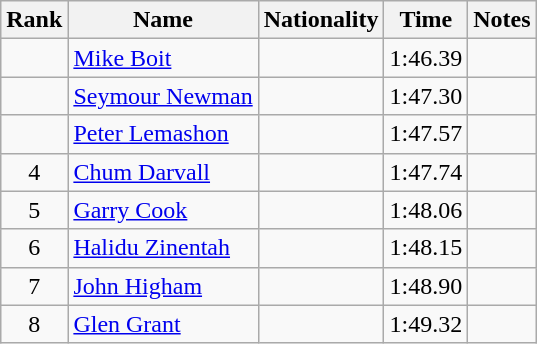<table class="wikitable sortable" style=" text-align:center">
<tr>
<th>Rank</th>
<th>Name</th>
<th>Nationality</th>
<th>Time</th>
<th>Notes</th>
</tr>
<tr>
<td></td>
<td align=left><a href='#'>Mike Boit</a></td>
<td align=left></td>
<td>1:46.39</td>
<td></td>
</tr>
<tr>
<td></td>
<td align=left><a href='#'>Seymour Newman</a></td>
<td align=left></td>
<td>1:47.30</td>
<td></td>
</tr>
<tr>
<td></td>
<td align=left><a href='#'>Peter Lemashon</a></td>
<td align=left></td>
<td>1:47.57</td>
<td></td>
</tr>
<tr>
<td>4</td>
<td align=left><a href='#'>Chum Darvall</a></td>
<td align=left></td>
<td>1:47.74</td>
<td></td>
</tr>
<tr>
<td>5</td>
<td align=left><a href='#'>Garry Cook</a></td>
<td align=left></td>
<td>1:48.06</td>
<td></td>
</tr>
<tr>
<td>6</td>
<td align=left><a href='#'>Halidu Zinentah</a></td>
<td align=left></td>
<td>1:48.15</td>
<td></td>
</tr>
<tr>
<td>7</td>
<td align=left><a href='#'>John Higham</a></td>
<td align=left></td>
<td>1:48.90</td>
<td></td>
</tr>
<tr>
<td>8</td>
<td align=left><a href='#'>Glen Grant</a></td>
<td align=left></td>
<td>1:49.32</td>
<td></td>
</tr>
</table>
